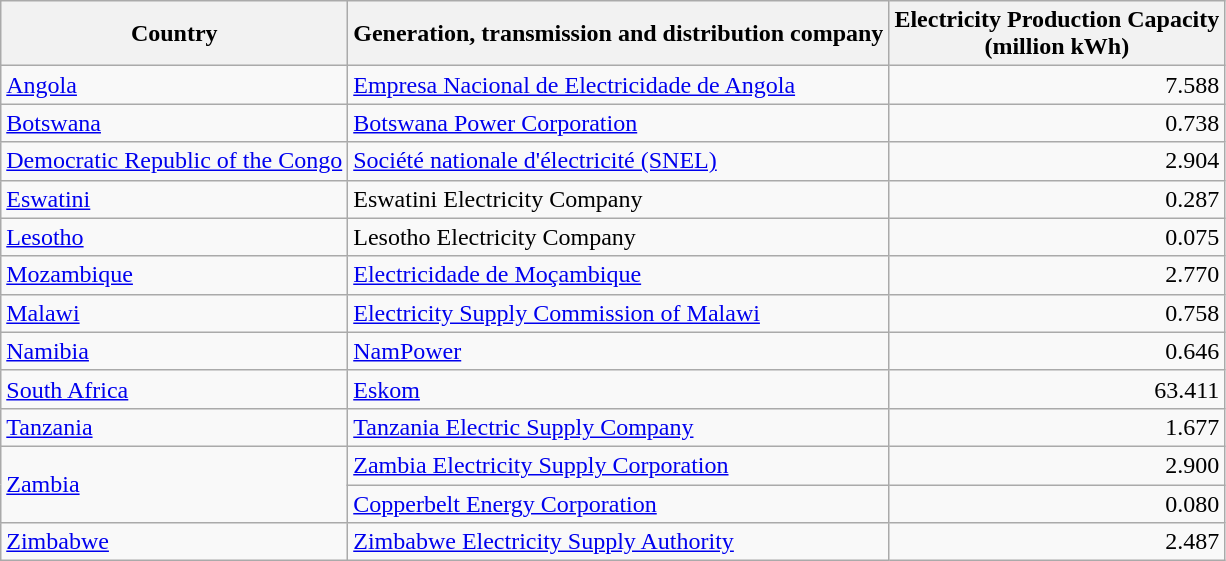<table class="wikitable sortable">
<tr>
<th>Country</th>
<th>Generation, transmission and distribution company</th>
<th>Electricity Production Capacity<br> (million kWh)</th>
</tr>
<tr>
<td><a href='#'>Angola</a></td>
<td><a href='#'>Empresa Nacional de Electricidade de Angola</a></td>
<td align=right>7.588</td>
</tr>
<tr>
<td><a href='#'>Botswana</a></td>
<td><a href='#'>Botswana Power Corporation</a></td>
<td align=right>0.738</td>
</tr>
<tr>
<td><a href='#'>Democratic Republic of the Congo</a></td>
<td><a href='#'>Société nationale d'électricité (SNEL)</a></td>
<td align=right>2.904</td>
</tr>
<tr>
<td><a href='#'>Eswatini</a></td>
<td>Eswatini Electricity Company</td>
<td align=right>0.287</td>
</tr>
<tr>
<td><a href='#'>Lesotho</a></td>
<td>Lesotho Electricity Company</td>
<td align=right>0.075</td>
</tr>
<tr>
<td><a href='#'>Mozambique</a></td>
<td><a href='#'>Electricidade de Moçambique</a></td>
<td align=right>2.770</td>
</tr>
<tr>
<td><a href='#'>Malawi</a></td>
<td><a href='#'>Electricity Supply Commission of Malawi</a></td>
<td align=right>0.758</td>
</tr>
<tr>
<td><a href='#'>Namibia</a></td>
<td><a href='#'>NamPower</a></td>
<td align=right>0.646</td>
</tr>
<tr>
<td><a href='#'>South Africa</a></td>
<td><a href='#'>Eskom</a></td>
<td align=right>63.411</td>
</tr>
<tr>
<td><a href='#'>Tanzania</a></td>
<td><a href='#'>Tanzania Electric Supply Company</a></td>
<td align=right>1.677</td>
</tr>
<tr>
<td rowspan=2><a href='#'>Zambia</a></td>
<td><a href='#'>Zambia Electricity Supply Corporation</a></td>
<td align=right>2.900  </td>
</tr>
<tr>
<td><a href='#'>Copperbelt Energy Corporation</a></td>
<td align=right>0.080 </td>
</tr>
<tr>
<td><a href='#'>Zimbabwe</a></td>
<td><a href='#'>Zimbabwe Electricity Supply Authority</a></td>
<td align=right>2.487</td>
</tr>
</table>
